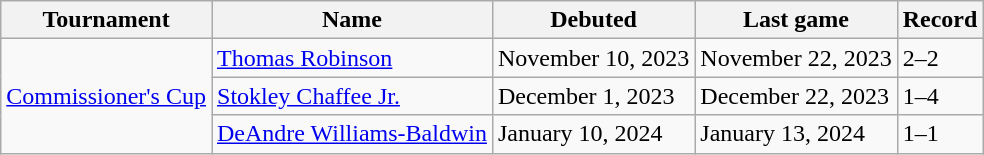<table class="wikitable">
<tr>
<th>Tournament</th>
<th>Name</th>
<th>Debuted</th>
<th>Last game</th>
<th>Record</th>
</tr>
<tr>
<td rowspan="3"><a href='#'>Commissioner's Cup</a></td>
<td><a href='#'>Thomas Robinson</a></td>
<td>November 10, 2023 </td>
<td>November 22, 2023 </td>
<td>2–2</td>
</tr>
<tr>
<td><a href='#'>Stokley Chaffee Jr.</a></td>
<td>December 1, 2023 </td>
<td>December 22, 2023 </td>
<td>1–4</td>
</tr>
<tr>
<td><a href='#'>DeAndre Williams-Baldwin</a></td>
<td>January 10, 2024 </td>
<td>January 13, 2024 </td>
<td>1–1</td>
</tr>
</table>
